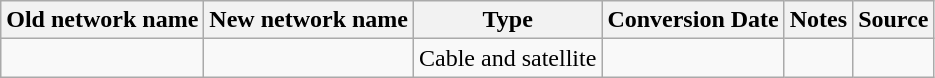<table class="wikitable">
<tr>
<th>Old network name</th>
<th>New network name</th>
<th>Type</th>
<th>Conversion Date</th>
<th>Notes</th>
<th>Source</th>
</tr>
<tr>
<td></td>
<td></td>
<td>Cable and satellite</td>
<td></td>
<td></td>
<td></td>
</tr>
</table>
